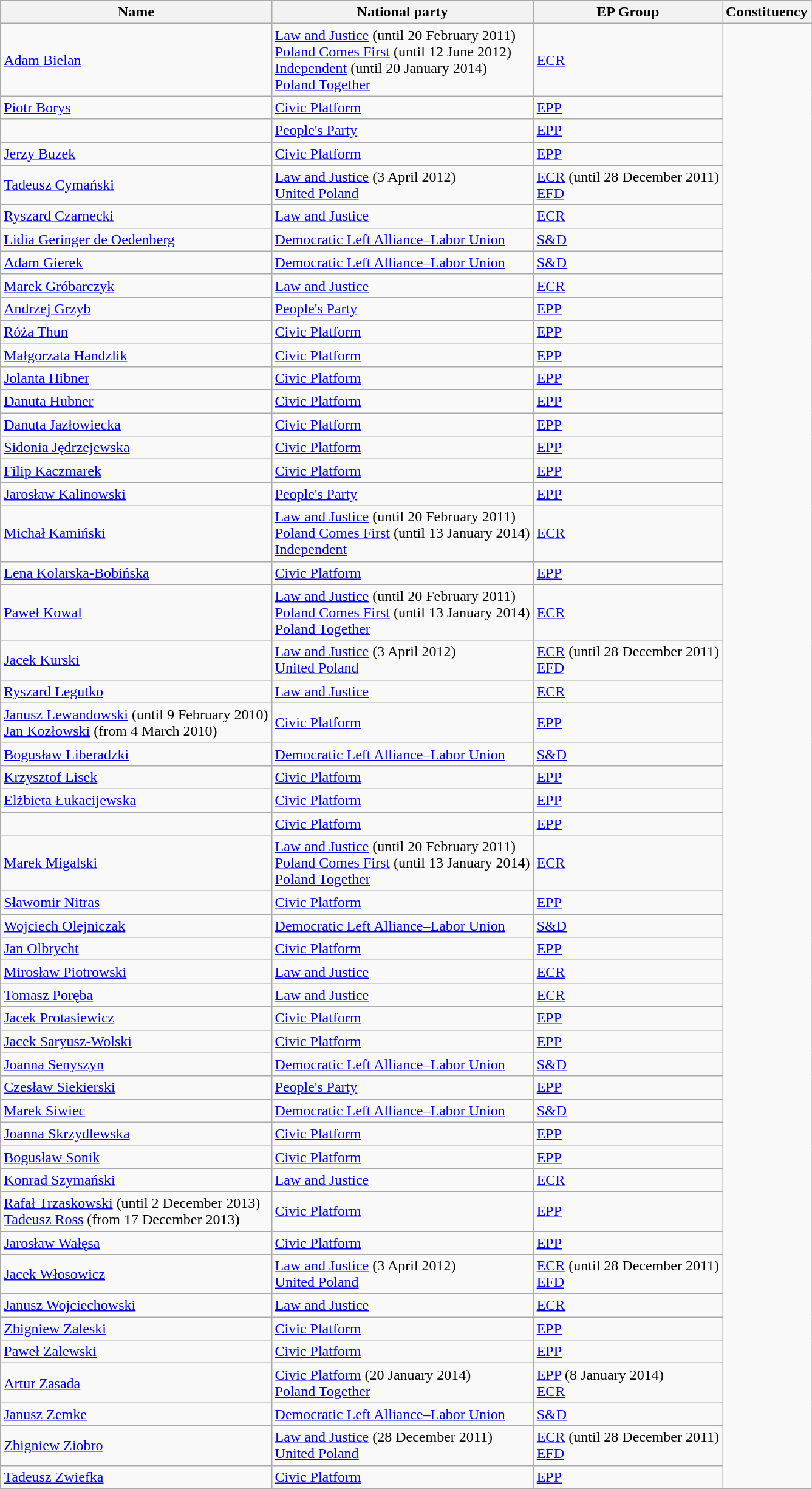<table class="sortable wikitable">
<tr>
<th>Name</th>
<th>National party</th>
<th>EP Group</th>
<th>Constituency</th>
</tr>
<tr>
<td><a href='#'>Adam Bielan</a></td>
<td> <a href='#'>Law and Justice</a> (until 20 February 2011)<br> <a href='#'>Poland Comes First</a> (until 12 June 2012)<br> <a href='#'>Independent</a> (until 20 January 2014)<br> <a href='#'>Poland Together</a></td>
<td> <a href='#'>ECR</a></td>
</tr>
<tr>
<td><a href='#'>Piotr Borys</a></td>
<td> <a href='#'>Civic Platform</a></td>
<td> <a href='#'>EPP</a></td>
</tr>
<tr>
<td></td>
<td> <a href='#'>People's Party</a></td>
<td> <a href='#'>EPP</a></td>
</tr>
<tr>
<td><a href='#'>Jerzy Buzek</a></td>
<td> <a href='#'>Civic Platform</a></td>
<td> <a href='#'>EPP</a></td>
</tr>
<tr>
<td><a href='#'>Tadeusz Cymański</a></td>
<td> <a href='#'>Law and Justice</a> (3 April 2012)<br> <a href='#'>United Poland</a></td>
<td> <a href='#'>ECR</a> (until 28 December 2011)<br> <a href='#'>EFD</a></td>
</tr>
<tr>
<td><a href='#'>Ryszard Czarnecki</a></td>
<td> <a href='#'>Law and Justice</a></td>
<td> <a href='#'>ECR</a></td>
</tr>
<tr>
<td><a href='#'>Lidia Geringer de Oedenberg</a></td>
<td> <a href='#'>Democratic Left Alliance–Labor Union</a></td>
<td> <a href='#'>S&D</a></td>
</tr>
<tr>
<td><a href='#'>Adam Gierek</a></td>
<td> <a href='#'>Democratic Left Alliance–Labor Union</a></td>
<td> <a href='#'>S&D</a></td>
</tr>
<tr>
<td><a href='#'>Marek Gróbarczyk</a></td>
<td> <a href='#'>Law and Justice</a></td>
<td> <a href='#'>ECR</a></td>
</tr>
<tr>
<td><a href='#'>Andrzej Grzyb</a></td>
<td> <a href='#'>People's Party</a></td>
<td> <a href='#'>EPP</a></td>
</tr>
<tr>
<td><a href='#'>Róża Thun</a></td>
<td> <a href='#'>Civic Platform</a></td>
<td> <a href='#'>EPP</a></td>
</tr>
<tr>
<td><a href='#'>Małgorzata Handzlik</a></td>
<td> <a href='#'>Civic Platform</a></td>
<td> <a href='#'>EPP</a></td>
</tr>
<tr>
<td><a href='#'>Jolanta Hibner</a></td>
<td> <a href='#'>Civic Platform</a></td>
<td> <a href='#'>EPP</a></td>
</tr>
<tr>
<td><a href='#'>Danuta Hubner</a></td>
<td> <a href='#'>Civic Platform</a></td>
<td> <a href='#'>EPP</a></td>
</tr>
<tr>
<td><a href='#'>Danuta Jazłowiecka</a></td>
<td> <a href='#'>Civic Platform</a></td>
<td> <a href='#'>EPP</a></td>
</tr>
<tr>
<td><a href='#'>Sidonia Jędrzejewska</a></td>
<td> <a href='#'>Civic Platform</a></td>
<td> <a href='#'>EPP</a></td>
</tr>
<tr>
<td><a href='#'>Filip Kaczmarek</a></td>
<td> <a href='#'>Civic Platform</a></td>
<td> <a href='#'>EPP</a></td>
</tr>
<tr>
<td><a href='#'>Jarosław Kalinowski</a></td>
<td> <a href='#'>People's Party</a></td>
<td> <a href='#'>EPP</a></td>
</tr>
<tr>
<td><a href='#'>Michał Kamiński</a></td>
<td> <a href='#'>Law and Justice</a> (until 20 February 2011)<br> <a href='#'>Poland Comes First</a> (until 13 January 2014)<br> <a href='#'>Independent</a></td>
<td> <a href='#'>ECR</a></td>
</tr>
<tr>
<td><a href='#'>Lena Kolarska-Bobińska</a></td>
<td> <a href='#'>Civic Platform</a></td>
<td> <a href='#'>EPP</a></td>
</tr>
<tr>
<td><a href='#'>Paweł Kowal</a></td>
<td> <a href='#'>Law and Justice</a> (until 20 February 2011)<br> <a href='#'>Poland Comes First</a> (until 13 January 2014)<br> <a href='#'>Poland Together</a></td>
<td> <a href='#'>ECR</a></td>
</tr>
<tr>
<td><a href='#'>Jacek Kurski</a></td>
<td> <a href='#'>Law and Justice</a> (3 April 2012)<br> <a href='#'>United Poland</a></td>
<td> <a href='#'>ECR</a> (until 28 December 2011)<br> <a href='#'>EFD</a></td>
</tr>
<tr>
<td><a href='#'>Ryszard Legutko</a></td>
<td> <a href='#'>Law and Justice</a></td>
<td> <a href='#'>ECR</a></td>
</tr>
<tr>
<td><a href='#'>Janusz Lewandowski</a> (until 9 February 2010)<br><a href='#'>Jan Kozłowski</a> (from 4 March 2010)</td>
<td> <a href='#'>Civic Platform</a></td>
<td> <a href='#'>EPP</a></td>
</tr>
<tr>
<td><a href='#'>Bogusław Liberadzki</a></td>
<td> <a href='#'>Democratic Left Alliance–Labor Union</a></td>
<td> <a href='#'>S&D</a></td>
</tr>
<tr>
<td><a href='#'>Krzysztof Lisek</a></td>
<td> <a href='#'>Civic Platform</a></td>
<td> <a href='#'>EPP</a></td>
</tr>
<tr>
<td><a href='#'>Elżbieta Łukacijewska</a></td>
<td> <a href='#'>Civic Platform</a></td>
<td> <a href='#'>EPP</a></td>
</tr>
<tr>
<td></td>
<td> <a href='#'>Civic Platform</a></td>
<td> <a href='#'>EPP</a></td>
</tr>
<tr>
<td><a href='#'>Marek Migalski</a></td>
<td> <a href='#'>Law and Justice</a> (until 20 February 2011)<br> <a href='#'>Poland Comes First</a> (until 13 January 2014)<br> <a href='#'>Poland Together</a></td>
<td> <a href='#'>ECR</a></td>
</tr>
<tr>
<td><a href='#'>Sławomir Nitras</a></td>
<td> <a href='#'>Civic Platform</a></td>
<td> <a href='#'>EPP</a></td>
</tr>
<tr>
<td><a href='#'>Wojciech Olejniczak</a></td>
<td> <a href='#'>Democratic Left Alliance–Labor Union</a></td>
<td> <a href='#'>S&D</a></td>
</tr>
<tr>
<td><a href='#'>Jan Olbrycht</a></td>
<td> <a href='#'>Civic Platform</a></td>
<td> <a href='#'>EPP</a></td>
</tr>
<tr>
<td><a href='#'>Mirosław Piotrowski</a></td>
<td> <a href='#'>Law and Justice</a></td>
<td> <a href='#'>ECR</a></td>
</tr>
<tr>
<td><a href='#'>Tomasz Poręba</a></td>
<td> <a href='#'>Law and Justice</a></td>
<td> <a href='#'>ECR</a></td>
</tr>
<tr>
<td><a href='#'>Jacek Protasiewicz</a></td>
<td> <a href='#'>Civic Platform</a></td>
<td> <a href='#'>EPP</a></td>
</tr>
<tr>
<td><a href='#'>Jacek Saryusz-Wolski</a></td>
<td> <a href='#'>Civic Platform</a></td>
<td> <a href='#'>EPP</a></td>
</tr>
<tr>
<td><a href='#'>Joanna Senyszyn</a></td>
<td> <a href='#'>Democratic Left Alliance–Labor Union</a></td>
<td> <a href='#'>S&D</a></td>
</tr>
<tr>
<td><a href='#'>Czesław Siekierski</a></td>
<td> <a href='#'>People's Party</a></td>
<td> <a href='#'>EPP</a></td>
</tr>
<tr>
<td><a href='#'>Marek Siwiec</a></td>
<td> <a href='#'>Democratic Left Alliance–Labor Union</a></td>
<td> <a href='#'>S&D</a></td>
</tr>
<tr>
<td><a href='#'>Joanna Skrzydlewska</a></td>
<td> <a href='#'>Civic Platform</a></td>
<td> <a href='#'>EPP</a></td>
</tr>
<tr>
<td><a href='#'>Bogusław Sonik</a></td>
<td> <a href='#'>Civic Platform</a></td>
<td> <a href='#'>EPP</a></td>
</tr>
<tr>
<td><a href='#'>Konrad Szymański</a></td>
<td> <a href='#'>Law and Justice</a></td>
<td> <a href='#'>ECR</a></td>
</tr>
<tr>
<td><a href='#'>Rafał Trzaskowski</a> (until 2 December 2013)<br><a href='#'>Tadeusz Ross</a> (from 17 December 2013)</td>
<td> <a href='#'>Civic Platform</a></td>
<td> <a href='#'>EPP</a></td>
</tr>
<tr>
<td><a href='#'>Jarosław Wałęsa</a></td>
<td> <a href='#'>Civic Platform</a></td>
<td> <a href='#'>EPP</a></td>
</tr>
<tr>
<td><a href='#'>Jacek Włosowicz</a></td>
<td> <a href='#'>Law and Justice</a> (3 April 2012)<br> <a href='#'>United Poland</a></td>
<td> <a href='#'>ECR</a> (until 28 December 2011)<br> <a href='#'>EFD</a></td>
</tr>
<tr>
<td><a href='#'>Janusz Wojciechowski</a></td>
<td> <a href='#'>Law and Justice</a></td>
<td> <a href='#'>ECR</a></td>
</tr>
<tr>
<td><a href='#'>Zbigniew Zaleski</a></td>
<td> <a href='#'>Civic Platform</a></td>
<td> <a href='#'>EPP</a></td>
</tr>
<tr>
<td><a href='#'>Paweł Zalewski</a></td>
<td> <a href='#'>Civic Platform</a></td>
<td> <a href='#'>EPP</a></td>
</tr>
<tr>
<td><a href='#'>Artur Zasada</a></td>
<td> <a href='#'>Civic Platform</a> (20 January 2014)<br> <a href='#'>Poland Together</a></td>
<td> <a href='#'>EPP</a> (8 January 2014)<br> <a href='#'>ECR</a></td>
</tr>
<tr>
<td><a href='#'>Janusz Zemke</a></td>
<td> <a href='#'>Democratic Left Alliance–Labor Union</a></td>
<td> <a href='#'>S&D</a></td>
</tr>
<tr>
<td><a href='#'>Zbigniew Ziobro</a></td>
<td> <a href='#'>Law and Justice</a> (28 December 2011)<br> <a href='#'>United Poland</a></td>
<td> <a href='#'>ECR</a> (until 28 December 2011)<br> <a href='#'>EFD</a></td>
</tr>
<tr>
<td><a href='#'>Tadeusz Zwiefka</a></td>
<td> <a href='#'>Civic Platform</a></td>
<td> <a href='#'>EPP</a></td>
</tr>
</table>
